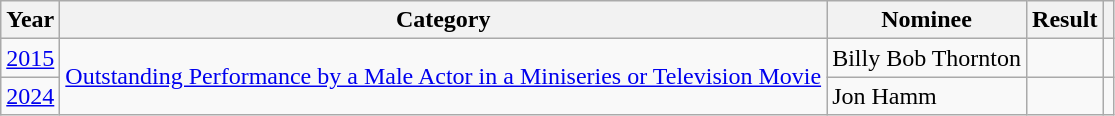<table class="wikitable sortable">
<tr>
<th scope="col">Year</th>
<th scope="col">Category</th>
<th scope="col">Nominee</th>
<th scope="col">Result</th>
<th scope="col" class="unsortable"></th>
</tr>
<tr>
<td><a href='#'>2015</a></td>
<td rowspan="2"><a href='#'>Outstanding Performance by a Male Actor in a Miniseries or Television Movie</a></td>
<td>Billy Bob Thornton</td>
<td></td>
<td style="text-align: center;"></td>
</tr>
<tr>
<td><a href='#'>2024</a></td>
<td>Jon Hamm</td>
<td></td>
<td style="text-align: center;"></td>
</tr>
</table>
